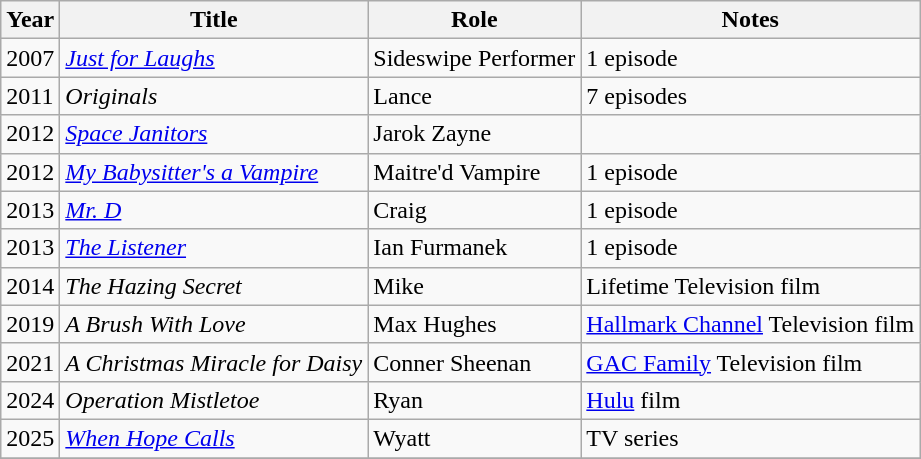<table class="wikitable sortable">
<tr>
<th>Year</th>
<th>Title</th>
<th>Role</th>
<th class="unsortable">Notes</th>
</tr>
<tr>
<td>2007</td>
<td><em><a href='#'>Just for Laughs</a></em></td>
<td>Sideswipe Performer</td>
<td>1 episode</td>
</tr>
<tr>
<td>2011</td>
<td><em>Originals</em></td>
<td>Lance</td>
<td>7 episodes</td>
</tr>
<tr>
<td>2012</td>
<td><em><a href='#'>Space Janitors</a></em></td>
<td>Jarok Zayne</td>
<td></td>
</tr>
<tr>
<td>2012</td>
<td><em><a href='#'>My Babysitter's a Vampire</a></em></td>
<td>Maitre'd Vampire</td>
<td>1 episode</td>
</tr>
<tr>
<td>2013</td>
<td><em><a href='#'>Mr. D</a></em></td>
<td>Craig</td>
<td>1 episode</td>
</tr>
<tr>
<td>2013</td>
<td data-sort-value="Listener, The"><em><a href='#'>The Listener</a></em></td>
<td>Ian Furmanek</td>
<td>1 episode</td>
</tr>
<tr>
<td>2014</td>
<td data-sort-value="Hazing Secret, The"><em>The Hazing Secret</em></td>
<td>Mike</td>
<td>Lifetime Television film</td>
</tr>
<tr>
<td>2019</td>
<td data-sort-value="Brush With Love, A"><em>A Brush With Love</em></td>
<td>Max Hughes</td>
<td><a href='#'>Hallmark Channel</a> Television film</td>
</tr>
<tr>
<td>2021</td>
<td data-sort-value="Christmas Miracle for Daisy, A"><em>A Christmas Miracle for Daisy</em></td>
<td>Conner Sheenan</td>
<td><a href='#'>GAC Family</a> Television film</td>
</tr>
<tr>
<td>2024</td>
<td><em>Operation Mistletoe</em></td>
<td>Ryan</td>
<td><a href='#'>Hulu</a> film</td>
</tr>
<tr>
<td>2025</td>
<td><em><a href='#'>When Hope Calls</a></em></td>
<td>Wyatt</td>
<td>TV series</td>
</tr>
<tr>
</tr>
</table>
